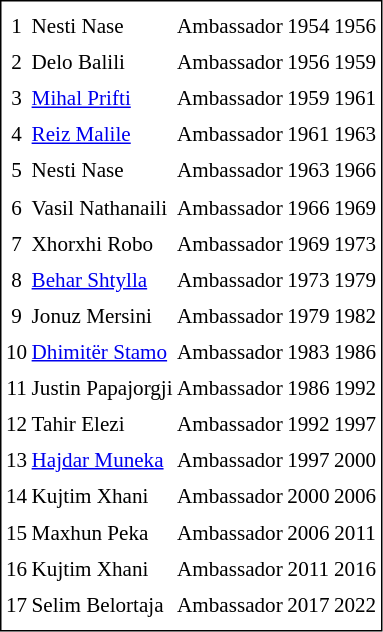<table cellpadding="0" cellspacing="3" style="border:1px solid #000000; font-size:88%; line-height: 1.5em;">
<tr>
<td><strong></strong></td>
<td><strong></strong></td>
<td><strong></strong></td>
<td colspan="2"></td>
</tr>
<tr>
<td align=center>1</td>
<td>Nesti Nase</td>
<td>Ambassador</td>
<td align=center>1954</td>
<td align=center>1956</td>
</tr>
<tr>
<td align=center>2</td>
<td>Delo Balili</td>
<td>Ambassador</td>
<td align=center>1956</td>
<td align=center>1959</td>
</tr>
<tr>
<td align=center>3</td>
<td><a href='#'>Mihal Prifti</a></td>
<td>Ambassador</td>
<td align=center>1959</td>
<td align=center>1961</td>
</tr>
<tr>
<td align=center>4</td>
<td><a href='#'>Reiz Malile</a></td>
<td>Ambassador</td>
<td align=center>1961</td>
<td align=center>1963</td>
</tr>
<tr>
<td align=center>5</td>
<td>Nesti Nase</td>
<td>Ambassador</td>
<td align=center>1963</td>
<td align=center>1966</td>
</tr>
<tr>
<td align=center>6</td>
<td>Vasil Nathanaili</td>
<td>Ambassador</td>
<td align=center>1966</td>
<td align=center>1969</td>
</tr>
<tr>
<td align=center>7</td>
<td>Xhorxhi Robo</td>
<td>Ambassador</td>
<td align=center>1969</td>
<td align=center>1973</td>
</tr>
<tr>
<td align=center>8</td>
<td><a href='#'>Behar Shtylla</a></td>
<td>Ambassador</td>
<td align=center>1973</td>
<td align=center>1979</td>
</tr>
<tr>
<td align=center>9</td>
<td>Jonuz Mersini</td>
<td>Ambassador</td>
<td align=center>1979</td>
<td align=center>1982</td>
</tr>
<tr>
<td align=center>10</td>
<td><a href='#'>Dhimitër Stamo</a></td>
<td>Ambassador</td>
<td align=center>1983</td>
<td align=center>1986</td>
</tr>
<tr>
<td align=center>11</td>
<td>Justin Papajorgji</td>
<td>Ambassador</td>
<td align=center>1986</td>
<td align=center>1992</td>
</tr>
<tr>
<td align=center>12</td>
<td>Tahir Elezi</td>
<td>Ambassador</td>
<td align=center>1992</td>
<td align=center>1997</td>
</tr>
<tr>
<td align=center>13</td>
<td><a href='#'>Hajdar Muneka</a></td>
<td>Ambassador</td>
<td align=center>1997</td>
<td align=center>2000</td>
</tr>
<tr>
<td align=center>14</td>
<td>Kujtim Xhani</td>
<td>Ambassador</td>
<td align=center>2000</td>
<td align=center>2006</td>
</tr>
<tr>
<td align=center>15</td>
<td>Maxhun Peka</td>
<td>Ambassador</td>
<td align=center>2006</td>
<td align=center>2011</td>
</tr>
<tr>
<td align=center>16</td>
<td>Kujtim Xhani</td>
<td>Ambassador</td>
<td align=center>2011</td>
<td align=center>2016</td>
</tr>
<tr>
<td align=center>17</td>
<td>Selim Belortaja</td>
<td>Ambassador</td>
<td align=center>2017</td>
<td align=center>2022</td>
</tr>
<tr>
</tr>
</table>
